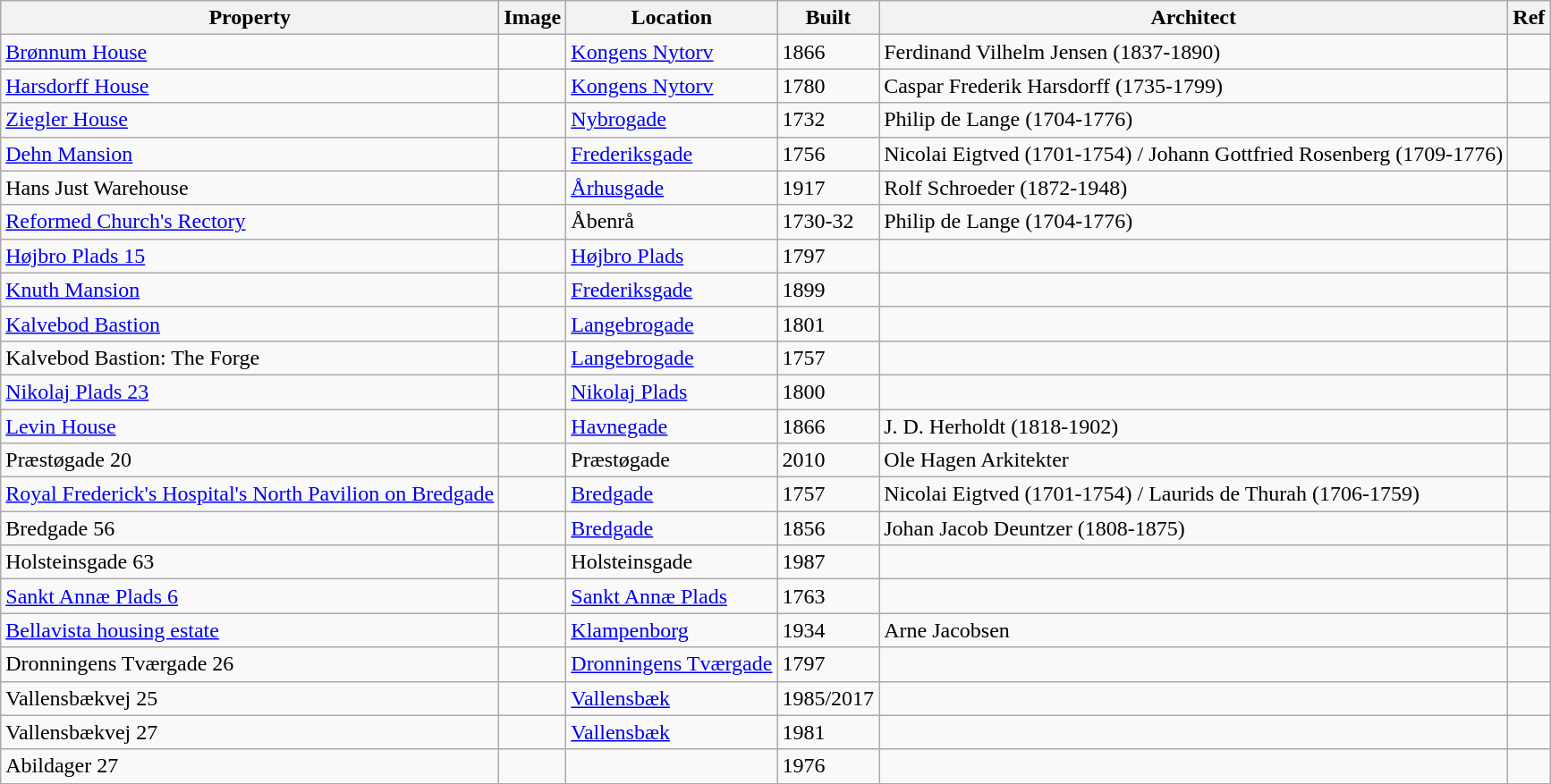<table class="wikitable sortable">
<tr>
<th>Property</th>
<th>Image</th>
<th>Location</th>
<th>Built</th>
<th>Architect</th>
<th>Ref</th>
</tr>
<tr>
<td><a href='#'>Brønnum House</a></td>
<td></td>
<td><a href='#'>Kongens Nytorv</a></td>
<td>1866</td>
<td>Ferdinand Vilhelm Jensen (1837-1890)</td>
<td></td>
</tr>
<tr>
<td><a href='#'>Harsdorff House</a></td>
<td></td>
<td><a href='#'>Kongens Nytorv</a></td>
<td>1780</td>
<td>Caspar Frederik Harsdorff (1735-1799)</td>
<td> </td>
</tr>
<tr>
<td><a href='#'>Ziegler House</a></td>
<td></td>
<td><a href='#'>Nybrogade</a></td>
<td>1732</td>
<td>Philip de Lange (1704-1776)</td>
<td> </td>
</tr>
<tr>
<td><a href='#'>Dehn Mansion</a></td>
<td></td>
<td><a href='#'>Frederiksgade</a></td>
<td>1756</td>
<td>Nicolai Eigtved (1701-1754) / Johann Gottfried Rosenberg (1709-1776)</td>
<td> </td>
</tr>
<tr>
<td>Hans Just Warehouse</td>
<td></td>
<td><a href='#'>Århusgade</a></td>
<td>1917</td>
<td>Rolf Schroeder (1872-1948)</td>
<td></td>
</tr>
<tr>
<td><a href='#'>Reformed Church's Rectory</a></td>
<td></td>
<td>Åbenrå</td>
<td>1730-32</td>
<td>Philip de Lange (1704-1776)</td>
<td> </td>
</tr>
<tr>
<td><a href='#'>Højbro Plads 15</a></td>
<td></td>
<td><a href='#'>Højbro Plads</a></td>
<td>1797</td>
<td></td>
<td> </td>
</tr>
<tr>
<td><a href='#'>Knuth Mansion</a></td>
<td></td>
<td><a href='#'>Frederiksgade</a></td>
<td>1899</td>
<td></td>
<td> </td>
</tr>
<tr>
<td><a href='#'>Kalvebod Bastion</a></td>
<td></td>
<td><a href='#'>Langebrogade</a></td>
<td>1801</td>
<td></td>
<td> </td>
</tr>
<tr>
<td>Kalvebod Bastion: The Forge</td>
<td></td>
<td><a href='#'>Langebrogade</a></td>
<td>1757</td>
<td></td>
<td> </td>
</tr>
<tr>
<td><a href='#'>Nikolaj Plads 23</a></td>
<td></td>
<td><a href='#'>Nikolaj Plads</a></td>
<td>1800</td>
<td></td>
<td></td>
</tr>
<tr>
<td><a href='#'>Levin House</a></td>
<td></td>
<td><a href='#'>Havnegade</a></td>
<td>1866</td>
<td>J. D. Herholdt (1818-1902)</td>
<td> </td>
</tr>
<tr>
<td>Præstøgade 20</td>
<td></td>
<td>Præstøgade</td>
<td>2010</td>
<td>Ole Hagen Arkitekter</td>
<td> </td>
</tr>
<tr>
<td><a href='#'>Royal Frederick's Hospital's North Pavilion on Bredgade</a></td>
<td></td>
<td><a href='#'>Bredgade</a></td>
<td>1757</td>
<td>Nicolai Eigtved (1701-1754) / Laurids de Thurah (1706-1759) </td>
<td> </td>
</tr>
<tr>
<td>Bredgade 56</td>
<td></td>
<td><a href='#'>Bredgade</a></td>
<td>1856</td>
<td>Johan Jacob Deuntzer (1808-1875)</td>
<td></td>
</tr>
<tr>
<td>Holsteinsgade 63</td>
<td></td>
<td>Holsteinsgade</td>
<td>1987</td>
<td></td>
<td></td>
</tr>
<tr>
<td><a href='#'>Sankt Annæ Plads 6</a></td>
<td></td>
<td><a href='#'>Sankt Annæ Plads</a></td>
<td>1763</td>
<td></td>
<td> </td>
</tr>
<tr>
<td><a href='#'>Bellavista housing estate</a></td>
<td></td>
<td><a href='#'>Klampenborg</a></td>
<td>1934</td>
<td>Arne Jacobsen</td>
<td></td>
</tr>
<tr>
<td>Dronningens Tværgade 26</td>
<td></td>
<td><a href='#'>Dronningens Tværgade</a></td>
<td>1797</td>
<td></td>
<td> </td>
</tr>
<tr>
<td>Vallensbækvej 25</td>
<td></td>
<td><a href='#'>Vallensbæk</a></td>
<td>1985/2017</td>
<td></td>
<td> </td>
</tr>
<tr>
<td>Vallensbækvej 27</td>
<td></td>
<td><a href='#'>Vallensbæk</a></td>
<td>1981</td>
<td></td>
<td> </td>
</tr>
<tr>
<td>Abildager 27</td>
<td></td>
<td></td>
<td>1976</td>
<td></td>
<td> </td>
</tr>
<tr>
</tr>
</table>
